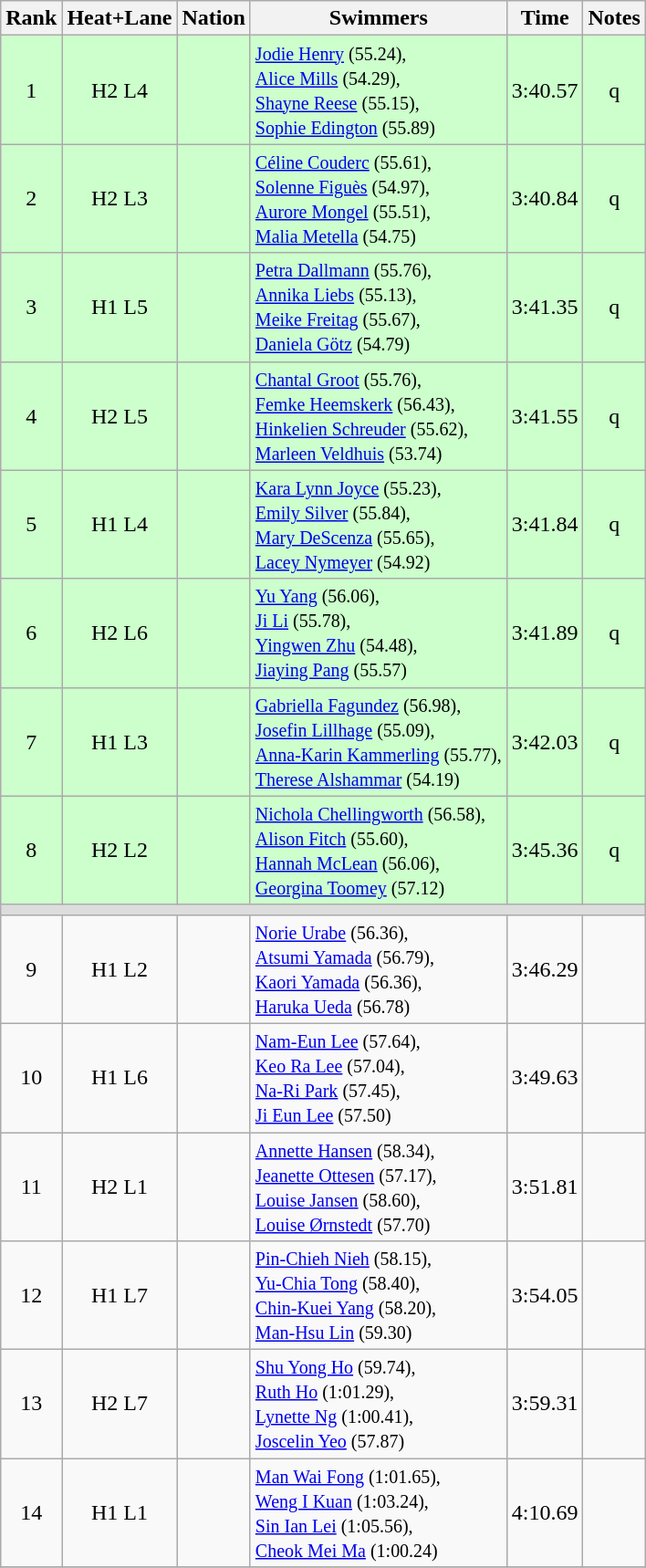<table class="wikitable sortable" style="text-align:center">
<tr>
<th>Rank</th>
<th>Heat+Lane</th>
<th>Nation</th>
<th>Swimmers</th>
<th>Time</th>
<th>Notes</th>
</tr>
<tr bgcolor=ccffcc>
<td>1</td>
<td>H2 L4</td>
<td align=left></td>
<td align=left><small> <a href='#'>Jodie Henry</a> (55.24),<br> <a href='#'>Alice Mills</a> (54.29),<br> <a href='#'>Shayne Reese</a> (55.15),<br> <a href='#'>Sophie Edington</a> (55.89) </small></td>
<td>3:40.57</td>
<td>q</td>
</tr>
<tr bgcolor=ccffcc>
<td>2</td>
<td>H2 L3</td>
<td align=left></td>
<td align=left><small> <a href='#'>Céline Couderc</a> (55.61),<br> <a href='#'>Solenne Figuès</a> (54.97),<br> <a href='#'>Aurore Mongel</a> (55.51),<br> <a href='#'>Malia Metella</a> (54.75) </small></td>
<td>3:40.84</td>
<td>q</td>
</tr>
<tr bgcolor=ccffcc>
<td>3</td>
<td>H1 L5</td>
<td align=left></td>
<td align=left><small> <a href='#'>Petra Dallmann</a> (55.76),<br> <a href='#'>Annika Liebs</a> (55.13),<br> <a href='#'>Meike Freitag</a> (55.67),<br> <a href='#'>Daniela Götz</a> (54.79) </small></td>
<td>3:41.35</td>
<td>q</td>
</tr>
<tr bgcolor=ccffcc>
<td>4</td>
<td>H2 L5</td>
<td align=left></td>
<td align=left><small> <a href='#'>Chantal Groot</a> (55.76),<br> <a href='#'>Femke Heemskerk</a> (56.43),<br> <a href='#'>Hinkelien Schreuder</a> (55.62),<br> <a href='#'>Marleen Veldhuis</a> (53.74) </small></td>
<td>3:41.55</td>
<td>q</td>
</tr>
<tr bgcolor=ccffcc>
<td>5</td>
<td>H1 L4</td>
<td align=left></td>
<td align=left><small> <a href='#'>Kara Lynn Joyce</a> (55.23),<br> <a href='#'>Emily Silver</a> (55.84),<br> <a href='#'>Mary DeScenza</a> (55.65),<br> <a href='#'>Lacey Nymeyer</a> (54.92) </small></td>
<td>3:41.84</td>
<td>q</td>
</tr>
<tr bgcolor=ccffcc>
<td>6</td>
<td>H2 L6</td>
<td align=left></td>
<td align=left><small> <a href='#'>Yu Yang</a> (56.06),<br> <a href='#'>Ji Li</a> (55.78),<br> <a href='#'>Yingwen Zhu</a> (54.48),<br> <a href='#'>Jiaying Pang</a> (55.57) </small></td>
<td>3:41.89</td>
<td>q</td>
</tr>
<tr bgcolor=ccffcc>
<td>7</td>
<td>H1 L3</td>
<td align=left></td>
<td align=left><small> <a href='#'>Gabriella Fagundez</a> (56.98),<br> <a href='#'>Josefin Lillhage</a> (55.09),<br> <a href='#'>Anna-Karin Kammerling</a> (55.77),<br> <a href='#'>Therese Alshammar</a> (54.19) </small></td>
<td>3:42.03</td>
<td>q</td>
</tr>
<tr bgcolor=ccffcc>
<td>8</td>
<td>H2 L2</td>
<td align=left></td>
<td align=left><small> <a href='#'>Nichola Chellingworth</a> (56.58),<br> <a href='#'>Alison Fitch</a> (55.60),<br> <a href='#'>Hannah McLean</a> (56.06),<br> <a href='#'>Georgina Toomey</a> (57.12) </small></td>
<td>3:45.36</td>
<td>q</td>
</tr>
<tr bgcolor=#DDDDDD>
<td colspan=6></td>
</tr>
<tr>
<td>9</td>
<td>H1 L2</td>
<td align=left></td>
<td align=left><small> <a href='#'>Norie Urabe</a> (56.36),<br> <a href='#'>Atsumi Yamada</a> (56.79),<br> <a href='#'>Kaori Yamada</a> (56.36),<br> <a href='#'>Haruka Ueda</a> (56.78) </small></td>
<td>3:46.29</td>
<td></td>
</tr>
<tr>
<td>10</td>
<td>H1 L6</td>
<td align=left></td>
<td align=left><small> <a href='#'>Nam-Eun Lee</a> (57.64),<br> <a href='#'>Keo Ra Lee</a> (57.04),<br> <a href='#'>Na-Ri Park</a> (57.45),<br> <a href='#'>Ji Eun Lee</a> (57.50) </small></td>
<td>3:49.63</td>
<td></td>
</tr>
<tr>
<td>11</td>
<td>H2 L1</td>
<td align=left></td>
<td align=left><small> <a href='#'>Annette Hansen</a> (58.34),<br> <a href='#'>Jeanette Ottesen</a> (57.17),<br> <a href='#'>Louise Jansen</a> (58.60),<br> <a href='#'>Louise Ørnstedt</a> (57.70) </small></td>
<td>3:51.81</td>
<td></td>
</tr>
<tr>
<td>12</td>
<td>H1 L7</td>
<td align=left></td>
<td align=left><small> <a href='#'>Pin-Chieh Nieh</a> (58.15),<br> <a href='#'>Yu-Chia Tong</a> (58.40),<br> <a href='#'>Chin-Kuei Yang</a> (58.20),<br> <a href='#'>Man-Hsu Lin</a> (59.30) </small></td>
<td>3:54.05</td>
<td></td>
</tr>
<tr>
<td>13</td>
<td>H2 L7</td>
<td align=left></td>
<td align=left><small> <a href='#'>Shu Yong Ho</a> (59.74),<br> <a href='#'>Ruth Ho</a> (1:01.29),<br> <a href='#'>Lynette Ng</a> (1:00.41),<br> <a href='#'>Joscelin Yeo</a> (57.87) </small></td>
<td>3:59.31</td>
<td></td>
</tr>
<tr>
<td>14</td>
<td>H1 L1</td>
<td align=left></td>
<td align=left><small> <a href='#'>Man Wai Fong</a> (1:01.65),<br> <a href='#'>Weng I Kuan</a> (1:03.24),<br> <a href='#'>Sin Ian Lei</a> (1:05.56),<br> <a href='#'>Cheok Mei Ma</a> (1:00.24) </small></td>
<td>4:10.69</td>
<td></td>
</tr>
<tr>
</tr>
</table>
